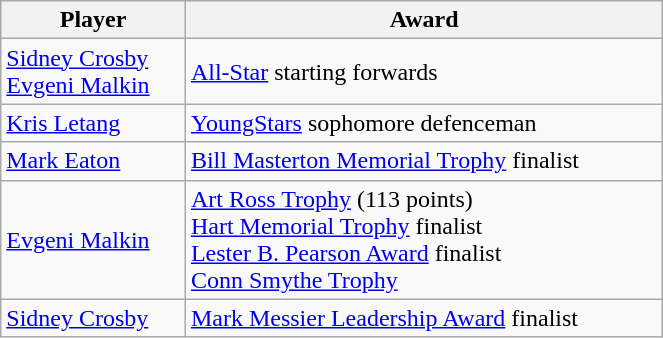<table class="wikitable" border="1" style="width:35%;">
<tr style="background:#ddd;">
<th>Player</th>
<th>Award</th>
</tr>
<tr>
<td><a href='#'>Sidney Crosby</a><br><a href='#'>Evgeni Malkin</a></td>
<td><a href='#'>All-Star</a> starting forwards</td>
</tr>
<tr>
<td><a href='#'>Kris Letang</a></td>
<td><a href='#'>YoungStars</a> sophomore defenceman</td>
</tr>
<tr>
<td><a href='#'>Mark Eaton</a></td>
<td><a href='#'>Bill Masterton Memorial Trophy</a> finalist</td>
</tr>
<tr>
<td><a href='#'>Evgeni Malkin</a></td>
<td><a href='#'>Art Ross Trophy</a> (113 points)<br><a href='#'>Hart Memorial Trophy</a> finalist<br><a href='#'>Lester B. Pearson Award</a> finalist<br><a href='#'>Conn Smythe Trophy</a></td>
</tr>
<tr>
<td><a href='#'>Sidney Crosby</a></td>
<td><a href='#'>Mark Messier Leadership Award</a> finalist</td>
</tr>
</table>
